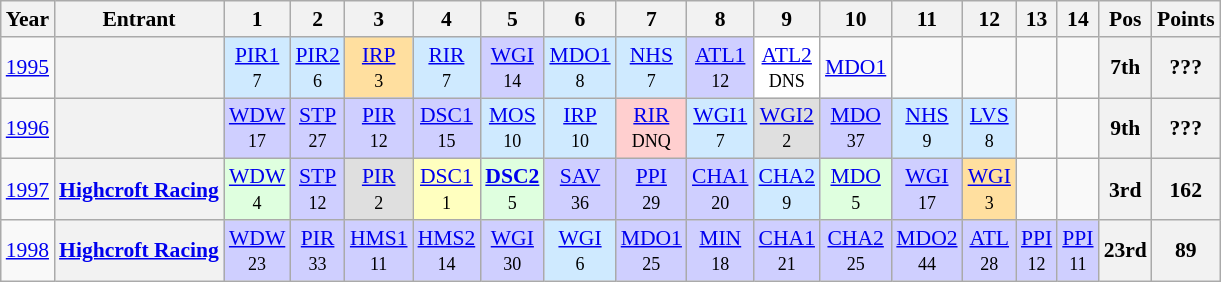<table class="wikitable" style="text-align:center; font-size:90%">
<tr>
<th>Year</th>
<th>Entrant</th>
<th>1</th>
<th>2</th>
<th>3</th>
<th>4</th>
<th>5</th>
<th>6</th>
<th>7</th>
<th>8</th>
<th>9</th>
<th>10</th>
<th>11</th>
<th>12</th>
<th>13</th>
<th>14</th>
<th>Pos</th>
<th>Points</th>
</tr>
<tr>
<td><a href='#'>1995</a></td>
<th></th>
<td style="background-color:#CFEAFF"><a href='#'>PIR1</a><br><small>7</small></td>
<td style="background-color:#CFEAFF"><a href='#'>PIR2</a><br><small>6</small></td>
<td style="background-color:#FFDF9F"><a href='#'>IRP</a><br><small>3</small></td>
<td style="background-color:#CFEAFF"><a href='#'>RIR</a><br><small>7</small></td>
<td style="background-color:#CFCFFF"><a href='#'>WGI</a><br><small>14</small></td>
<td style="background-color:#CFEAFF"><a href='#'>MDO1</a><br><small>8</small></td>
<td style="background-color:#CFEAFF"><a href='#'>NHS</a><br><small>7</small></td>
<td style="background-color:#CFCFFF"><a href='#'>ATL1</a><br><small>12</small></td>
<td style="background-color:#FFFFFF"><a href='#'>ATL2</a><br><small>DNS</small></td>
<td><a href='#'>MDO1</a></td>
<td></td>
<td></td>
<td></td>
<td></td>
<th>7th</th>
<th>???</th>
</tr>
<tr>
<td><a href='#'>1996</a></td>
<th></th>
<td style="background-color:#CFCFFF"><a href='#'>WDW</a><br><small>17</small></td>
<td style="background-color:#CFCFFF"><a href='#'>STP</a><br><small>27</small></td>
<td style="background-color:#CFCFFF"><a href='#'>PIR</a><br><small>12</small></td>
<td style="background-color:#CFCFFF"><a href='#'>DSC1</a><br><small>15</small></td>
<td style="background-color:#CFEAFF"><a href='#'>MOS</a><br><small>10</small></td>
<td style="background-color:#CFEAFF"><a href='#'>IRP</a><br><small>10</small></td>
<td style="background-color:#FFCFCF"><a href='#'>RIR</a><br><small>DNQ</small></td>
<td style="background-color:#CFEAFF"><a href='#'>WGI1</a><br><small>7</small></td>
<td style="background-color:#DFDFDF"><a href='#'>WGI2</a><br><small>2</small></td>
<td style="background-color:#CFCFFF"><a href='#'>MDO</a><br><small>37</small></td>
<td style="background-color:#CFEAFF"><a href='#'>NHS</a><br><small>9</small></td>
<td style="background-color:#CFEAFF"><a href='#'>LVS</a><br><small>8</small></td>
<td></td>
<td></td>
<th>9th</th>
<th>???</th>
</tr>
<tr>
<td><a href='#'>1997</a></td>
<th><a href='#'>Highcroft Racing</a></th>
<td style="background-color:#DFFFDF"><a href='#'>WDW</a><br><small>4</small></td>
<td style="background-color:#CFCFFF"><a href='#'>STP</a><br><small>12</small></td>
<td style="background-color:#DFDFDF"><a href='#'>PIR</a><br><small>2</small></td>
<td style="background-color:#FFFFBF"><a href='#'>DSC1</a><br><small>1</small></td>
<td style="background-color:#DFFFDF"><strong><a href='#'>DSC2</a></strong><br><small>5</small></td>
<td style="background-color:#CFCFFF"><a href='#'>SAV</a><br><small>36</small></td>
<td style="background-color:#CFCFFF"><a href='#'>PPI</a><br><small>29</small></td>
<td style="background-color:#CFCFFF"><a href='#'>CHA1</a><br><small>20</small></td>
<td style="background-color:#CFEAFF"><a href='#'>CHA2</a><br><small>9</small></td>
<td style="background-color:#DFFFDF"><a href='#'>MDO</a><br><small>5</small></td>
<td style="background-color:#CFCFFF"><a href='#'>WGI</a><br><small>17</small></td>
<td style="background-color:#FFDF9F"><a href='#'>WGI</a><br><small>3</small></td>
<td></td>
<td></td>
<th>3rd</th>
<th>162</th>
</tr>
<tr>
<td><a href='#'>1998</a></td>
<th><a href='#'>Highcroft Racing</a></th>
<td style="background-color:#CFCFFF"><a href='#'>WDW</a><br><small>23</small></td>
<td style="background-color:#CFCFFF"><a href='#'>PIR</a><br><small>33</small></td>
<td style="background-color:#CFCFFF"><a href='#'>HMS1</a><br><small>11</small></td>
<td style="background-color:#CFCFFF"><a href='#'>HMS2</a><br><small>14</small></td>
<td style="background-color:#CFCFFF"><a href='#'>WGI</a><br><small>30</small></td>
<td style="background-color:#CFEAFF"><a href='#'>WGI</a><br><small>6</small></td>
<td style="background-color:#CFCFFF"><a href='#'>MDO1</a><br><small>25</small></td>
<td style="background-color:#CFCFFF"><a href='#'>MIN</a><br><small>18</small></td>
<td style="background-color:#CFCFFF"><a href='#'>CHA1</a><br><small>21</small></td>
<td style="background-color:#CFCFFF"><a href='#'>CHA2</a><br><small>25</small></td>
<td style="background-color:#CFCFFF"><a href='#'>MDO2</a><br><small>44</small></td>
<td style="background-color:#CFCFFF"><a href='#'>ATL</a><br><small>28</small></td>
<td style="background-color:#CFCFFF"><a href='#'>PPI</a><br><small>12</small></td>
<td style="background-color:#CFCFFF"><a href='#'>PPI</a><br><small>11</small></td>
<th>23rd</th>
<th>89</th>
</tr>
</table>
